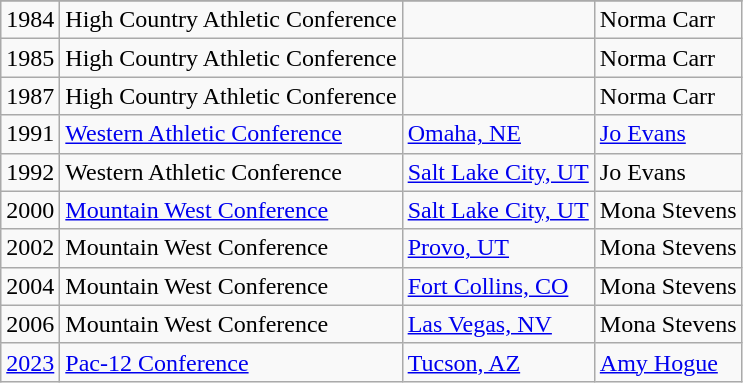<table class="wikitable">
<tr>
</tr>
<tr>
<td>1984</td>
<td>High Country Athletic Conference</td>
<td></td>
<td>Norma Carr</td>
</tr>
<tr>
<td>1985</td>
<td>High Country Athletic Conference</td>
<td></td>
<td>Norma Carr</td>
</tr>
<tr>
<td>1987</td>
<td>High Country Athletic Conference</td>
<td></td>
<td>Norma Carr</td>
</tr>
<tr>
<td>1991</td>
<td><a href='#'>Western Athletic Conference</a></td>
<td><a href='#'>Omaha, NE</a></td>
<td><a href='#'>Jo Evans</a></td>
</tr>
<tr>
<td>1992</td>
<td>Western Athletic Conference</td>
<td><a href='#'>Salt Lake City, UT</a></td>
<td>Jo Evans</td>
</tr>
<tr>
<td>2000</td>
<td><a href='#'>Mountain West Conference</a></td>
<td><a href='#'>Salt Lake City, UT</a></td>
<td>Mona Stevens</td>
</tr>
<tr>
<td>2002</td>
<td>Mountain West Conference</td>
<td><a href='#'>Provo, UT</a></td>
<td>Mona Stevens</td>
</tr>
<tr>
<td>2004</td>
<td>Mountain West Conference</td>
<td><a href='#'>Fort Collins, CO</a></td>
<td>Mona Stevens</td>
</tr>
<tr>
<td>2006</td>
<td>Mountain West Conference</td>
<td><a href='#'>Las Vegas, NV</a></td>
<td>Mona Stevens</td>
</tr>
<tr>
<td><a href='#'>2023</a></td>
<td><a href='#'>Pac-12 Conference</a></td>
<td><a href='#'>Tucson, AZ</a></td>
<td><a href='#'>Amy Hogue</a></td>
</tr>
</table>
